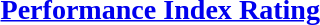<table width=100%>
<tr>
<td width=50% valign=top><br><h3><a href='#'>Performance Index Rating</a></h3>


</td>
</tr>
</table>
